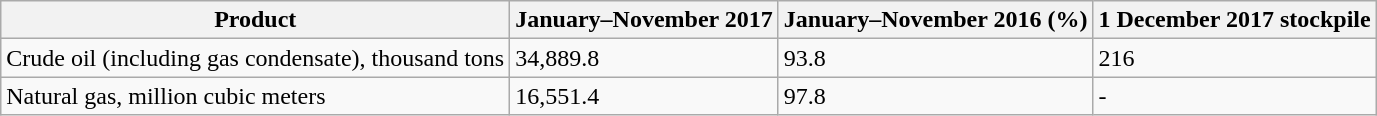<table class="wikitable">
<tr>
<th>Product</th>
<th>January–November 2017</th>
<th>January–November 2016 (%)</th>
<th>1 December 2017 stockpile</th>
</tr>
<tr>
<td>Crude oil (including gas condensate), thousand tons</td>
<td>34,889.8</td>
<td>93.8</td>
<td>216</td>
</tr>
<tr>
<td>Natural gas, million cubic meters</td>
<td>16,551.4</td>
<td>97.8</td>
<td>-</td>
</tr>
</table>
